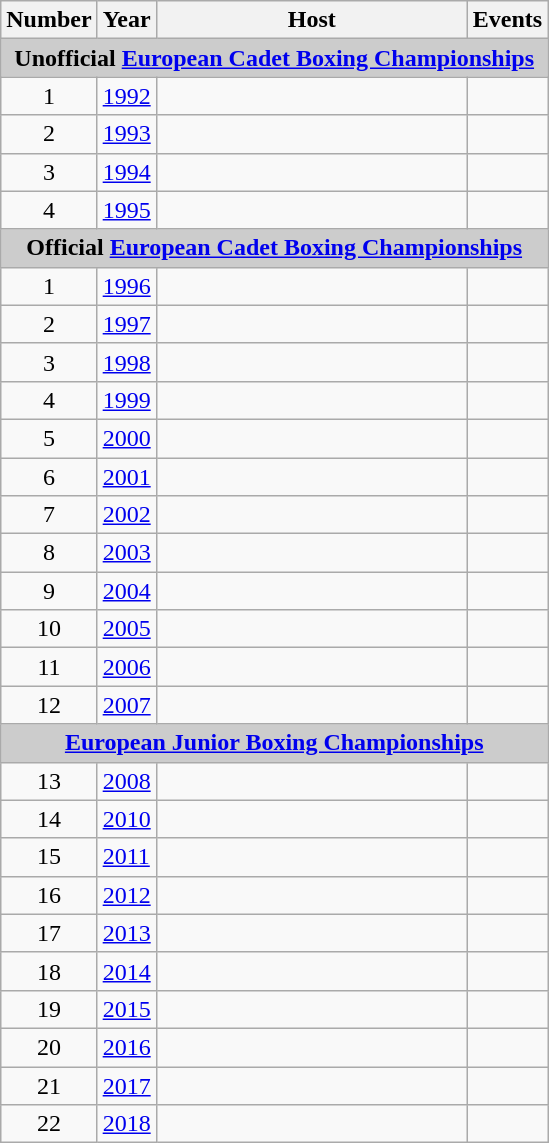<table class="wikitable">
<tr>
<th width=20>Number</th>
<th width=20>Year</th>
<th width=200>Host</th>
<th width=20>Events</th>
</tr>
<tr>
<td colspan="5" bgcolor="#cccccc"align=center><strong>Unofficial <a href='#'>European Cadet Boxing Championships</a></strong></td>
</tr>
<tr>
<td align=center>1</td>
<td><a href='#'>1992</a></td>
<td></td>
<td align=center></td>
</tr>
<tr>
<td align=center>2</td>
<td><a href='#'>1993</a></td>
<td></td>
<td align=center></td>
</tr>
<tr>
<td align=center>3</td>
<td><a href='#'>1994</a></td>
<td></td>
<td align=center></td>
</tr>
<tr>
<td align=center>4</td>
<td><a href='#'>1995</a></td>
<td></td>
<td align=center></td>
</tr>
<tr>
<td colspan="5" bgcolor="#cccccc"align=center><strong>Official <a href='#'>European Cadet Boxing Championships</a></strong></td>
</tr>
<tr>
<td align=center>1</td>
<td><a href='#'>1996</a></td>
<td></td>
<td align=center></td>
</tr>
<tr>
<td align=center>2</td>
<td><a href='#'>1997</a></td>
<td></td>
<td align=center></td>
</tr>
<tr>
<td align=center>3</td>
<td><a href='#'>1998</a></td>
<td></td>
<td align=center></td>
</tr>
<tr>
<td align=center>4</td>
<td><a href='#'>1999</a></td>
<td></td>
<td align=center></td>
</tr>
<tr>
<td align=center>5</td>
<td><a href='#'>2000</a></td>
<td></td>
<td align=center></td>
</tr>
<tr>
<td align=center>6</td>
<td><a href='#'>2001</a></td>
<td></td>
<td align=center></td>
</tr>
<tr>
<td align=center>7</td>
<td><a href='#'>2002</a></td>
<td></td>
<td align=center></td>
</tr>
<tr>
<td align=center>8</td>
<td><a href='#'>2003</a></td>
<td></td>
<td align=center></td>
</tr>
<tr>
<td align=center>9</td>
<td><a href='#'>2004</a></td>
<td></td>
<td align=center></td>
</tr>
<tr>
<td align=center>10</td>
<td><a href='#'>2005</a></td>
<td></td>
<td align=center></td>
</tr>
<tr>
<td align=center>11</td>
<td><a href='#'>2006</a></td>
<td></td>
<td align=center></td>
</tr>
<tr>
<td align=center>12</td>
<td><a href='#'>2007</a></td>
<td></td>
<td align=center></td>
</tr>
<tr>
<td colspan="5" bgcolor="#cccccc"align=center><strong><a href='#'>European Junior Boxing Championships</a></strong></td>
</tr>
<tr>
<td align=center>13</td>
<td><a href='#'>2008</a></td>
<td></td>
<td align=center></td>
</tr>
<tr>
<td align=center>14</td>
<td><a href='#'>2010</a></td>
<td></td>
<td align=center></td>
</tr>
<tr>
<td align=center>15</td>
<td><a href='#'>2011</a></td>
<td></td>
<td align=center></td>
</tr>
<tr>
<td align=center>16</td>
<td><a href='#'>2012</a></td>
<td></td>
<td align=center></td>
</tr>
<tr>
<td align=center>17</td>
<td><a href='#'>2013</a></td>
<td></td>
<td align=center></td>
</tr>
<tr>
<td align=center>18</td>
<td><a href='#'>2014</a></td>
<td></td>
<td align=center></td>
</tr>
<tr>
<td align=center>19</td>
<td><a href='#'>2015</a></td>
<td></td>
<td align=center></td>
</tr>
<tr>
<td align=center>20</td>
<td><a href='#'>2016</a></td>
<td></td>
<td align=center></td>
</tr>
<tr>
<td align=center>21</td>
<td><a href='#'>2017</a></td>
<td></td>
<td align=center></td>
</tr>
<tr>
<td align=center>22</td>
<td><a href='#'>2018</a></td>
<td></td>
<td align=center></td>
</tr>
</table>
